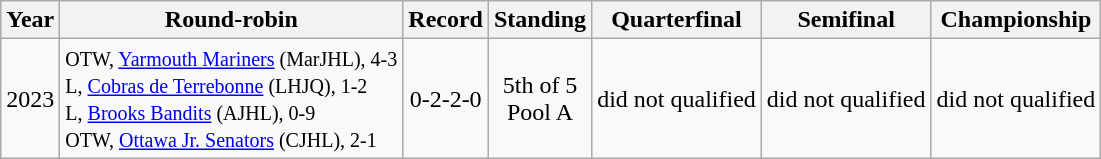<table class="wikitable" style="text-align:center;">
<tr>
<th>Year</th>
<th>Round-robin</th>
<th>Record</th>
<th>Standing</th>
<th>Quarterfinal</th>
<th>Semifinal</th>
<th>Championship</th>
</tr>
<tr>
<td>2023</td>
<td align=left><small>OTW, <a href='#'>Yarmouth Mariners</a> (MarJHL), 4-3<br>L, <a href='#'>Cobras de Terrebonne</a> (LHJQ), 1-2<br>L, <a href='#'>Brooks Bandits</a> (AJHL), 0-9<br>OTW, <a href='#'>Ottawa Jr. Senators</a> (CJHL), 2-1</small></td>
<td>0-2-2-0</td>
<td>5th of 5 <br>Pool A</td>
<td>did not qualified</td>
<td>did not qualified</td>
<td>did not qualified</td>
</tr>
</table>
